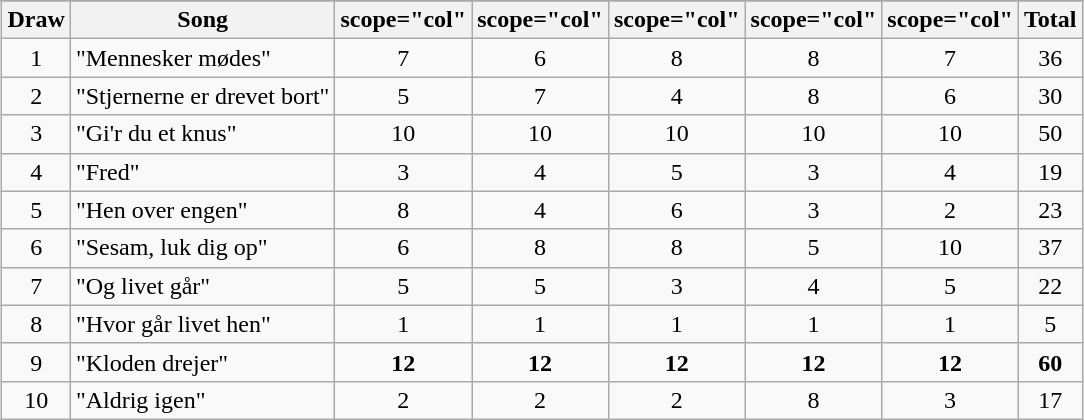<table class="wikitable plainrowheaders" style="margin: 1em auto 1em auto; text-align:center;">
<tr>
</tr>
<tr>
<th scope="col">Draw</th>
<th scope="col">Song</th>
<th>scope="col" </th>
<th>scope="col" </th>
<th>scope="col" </th>
<th>scope="col" </th>
<th>scope="col" </th>
<th scope="col">Total</th>
</tr>
<tr>
<td>1</td>
<td align=left>"Mennesker mødes"</td>
<td>7</td>
<td>6</td>
<td>8</td>
<td>8</td>
<td>7</td>
<td>36</td>
</tr>
<tr>
<td>2</td>
<td align=left>"Stjernerne er drevet bort"</td>
<td>5</td>
<td>7</td>
<td>4</td>
<td>8</td>
<td>6</td>
<td>30</td>
</tr>
<tr>
<td>3</td>
<td align=left>"Gi'r du et knus"</td>
<td>10</td>
<td>10</td>
<td>10</td>
<td>10</td>
<td>10</td>
<td>50</td>
</tr>
<tr>
<td>4</td>
<td align=left>"Fred"</td>
<td>3</td>
<td>4</td>
<td>5</td>
<td>3</td>
<td>4</td>
<td>19</td>
</tr>
<tr>
<td>5</td>
<td align=left>"Hen over engen"</td>
<td>8</td>
<td>4</td>
<td>6</td>
<td>3</td>
<td>2</td>
<td>23</td>
</tr>
<tr>
<td>6</td>
<td align=left>"Sesam, luk dig op"</td>
<td>6</td>
<td>8</td>
<td>8</td>
<td>5</td>
<td>10</td>
<td>37</td>
</tr>
<tr>
<td>7</td>
<td align=left>"Og livet går"</td>
<td>5</td>
<td>5</td>
<td>3</td>
<td>4</td>
<td>5</td>
<td>22</td>
</tr>
<tr>
<td>8</td>
<td align=left>"Hvor går livet hen"</td>
<td>1</td>
<td>1</td>
<td>1</td>
<td>1</td>
<td>1</td>
<td>5</td>
</tr>
<tr>
<td>9</td>
<td align=left>"Kloden drejer"</td>
<td><strong>12</strong></td>
<td><strong>12</strong></td>
<td><strong>12</strong></td>
<td><strong>12</strong></td>
<td><strong>12</strong></td>
<td><strong>60</strong></td>
</tr>
<tr>
<td>10</td>
<td align=left>"Aldrig igen"</td>
<td>2</td>
<td>2</td>
<td>2</td>
<td>8</td>
<td>3</td>
<td>17</td>
</tr>
</table>
